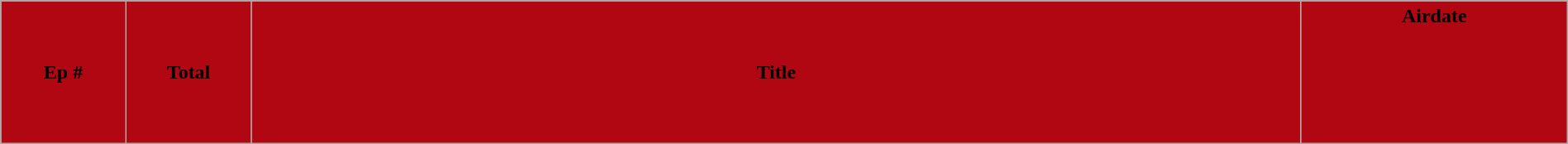<table class="wikitable plainrowheaders"  style="width:100%; background:#fff;">
<tr>
<th style="background:#B10712; width:8%;"><span>Ep #</span></th>
<th style="background:#B10712" width=8%><span>Total</span></th>
<th style="background:#B10712;"><span>Title</span></th>
<th style="background:#B10712;" width=17%><span>Airdate</span><br><br><br><br><br><br></th>
</tr>
</table>
